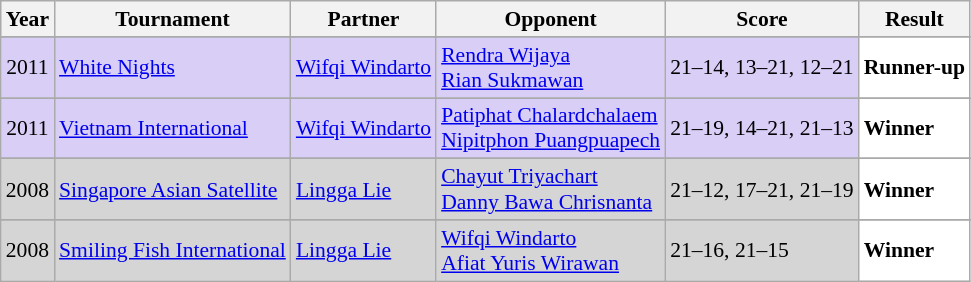<table class="sortable wikitable" style="font-size: 90%;">
<tr>
<th>Year</th>
<th>Tournament</th>
<th>Partner</th>
<th>Opponent</th>
<th>Score</th>
<th>Result</th>
</tr>
<tr>
</tr>
<tr style="background:#D8CEF6">
<td align="center">2011</td>
<td align="left"><a href='#'>White Nights</a></td>
<td align="left"> <a href='#'>Wifqi Windarto</a></td>
<td align="left"> <a href='#'>Rendra Wijaya</a><br> <a href='#'>Rian Sukmawan</a></td>
<td align="left">21–14, 13–21, 12–21</td>
<td style="text-align:left; background:white"> <strong>Runner-up</strong></td>
</tr>
<tr>
</tr>
<tr style="background:#D8CEF6">
<td align="center">2011</td>
<td align="left"><a href='#'>Vietnam International</a></td>
<td align="left"> <a href='#'>Wifqi Windarto</a></td>
<td align="left"> <a href='#'>Patiphat Chalardchalaem</a><br> <a href='#'>Nipitphon Puangpuapech</a></td>
<td align="left">21–19, 14–21, 21–13</td>
<td style="text-align:left; background:white"> <strong>Winner</strong></td>
</tr>
<tr>
</tr>
<tr style="background:#D5D5D5">
<td align="center">2008</td>
<td align="left"><a href='#'>Singapore Asian Satellite</a></td>
<td align="left"> <a href='#'>Lingga Lie</a></td>
<td align="left"> <a href='#'>Chayut Triyachart</a><br> <a href='#'>Danny Bawa Chrisnanta</a></td>
<td align="left">21–12, 17–21, 21–19</td>
<td style="text-align:left; background:white"> <strong>Winner</strong></td>
</tr>
<tr>
</tr>
<tr style="background:#D5D5D5">
<td align="center">2008</td>
<td align="left"><a href='#'>Smiling Fish International</a></td>
<td align="left"> <a href='#'>Lingga Lie</a></td>
<td align="left"> <a href='#'>Wifqi Windarto</a><br> <a href='#'>Afiat Yuris Wirawan</a></td>
<td align="left">21–16, 21–15</td>
<td style="text-align:left; background:white"> <strong>Winner</strong></td>
</tr>
</table>
